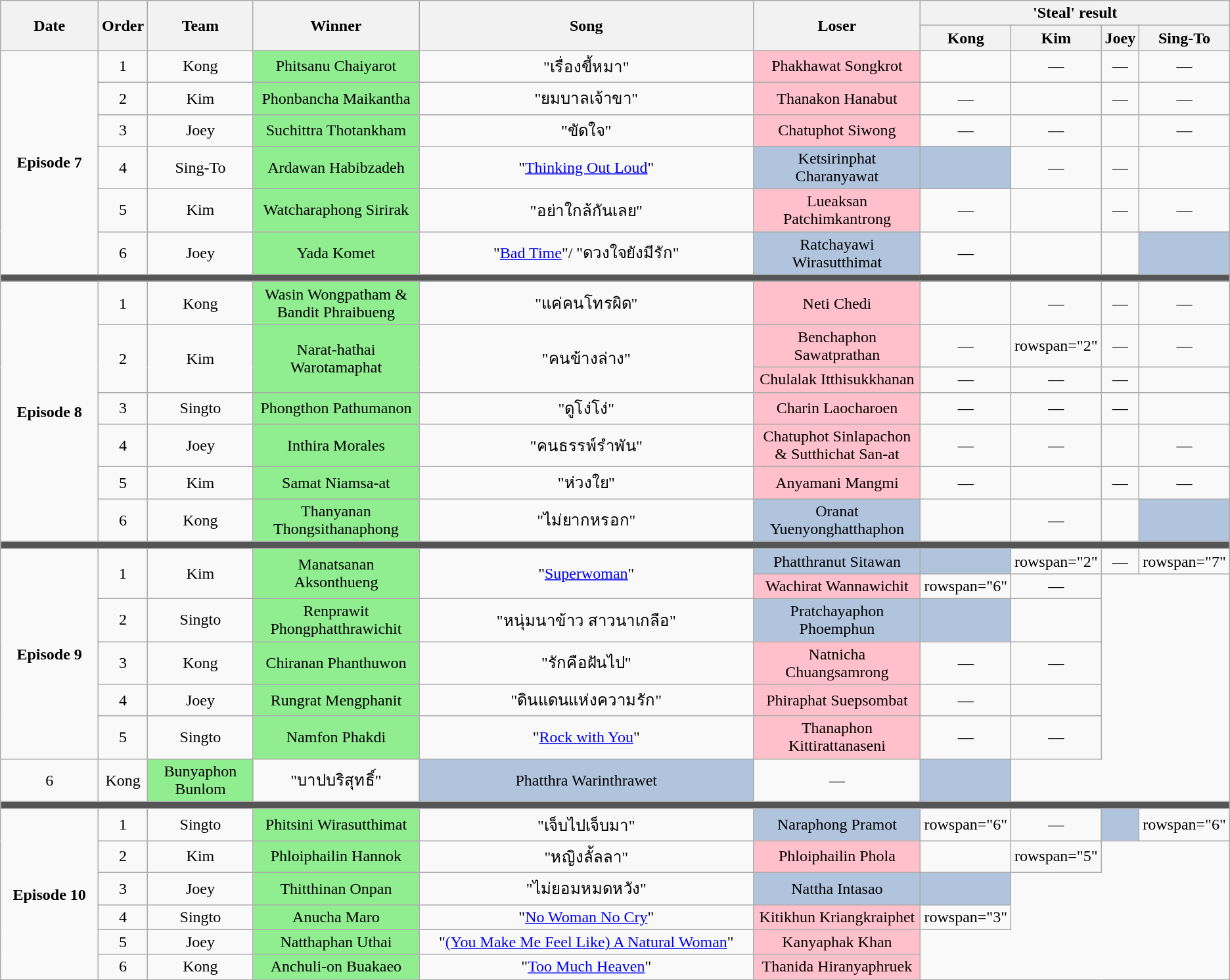<table class="wikitable" style="text-align: center; width: auto;">
<tr>
<th rowspan="2" style="width:10%;">Date</th>
<th rowspan="2" style="width:02%;">Order</th>
<th rowspan="2" style="width:10%;">Team</th>
<th rowspan="2"  style="width:15%;">Winner</th>
<th rowspan="2" style="width:40%;">Song</th>
<th rowspan="2"  style="width:15%;">Loser</th>
<th colspan="4" style="width:20%;">'Steal' result</th>
</tr>
<tr>
<th style="width:04%;">Kong</th>
<th style="width:04%;">Kim</th>
<th style="width:05%;">Joey</th>
<th style="width:05%;">Sing-To</th>
</tr>
<tr>
<td ! rowspan="6"><strong>Episode 7</strong> <br><small></small></td>
<td>1</td>
<td>Kong</td>
<td style="background:lightgreen;">Phitsanu Chaiyarot</td>
<td>"เรื่องขี้หมา"</td>
<td style="background:pink">Phakhawat Songkrot</td>
<td></td>
<td>—</td>
<td>—</td>
<td>—</td>
</tr>
<tr>
<td>2</td>
<td>Kim</td>
<td style="background:lightgreen;">Phonbancha Maikantha</td>
<td>"ยมบาลเจ้าขา"</td>
<td style="background:pink">Thanakon Hanabut</td>
<td>—</td>
<td></td>
<td>—</td>
<td>—</td>
</tr>
<tr>
<td>3</td>
<td>Joey</td>
<td style="background:lightgreen;">Suchittra Thotankham</td>
<td>"ขัดใจ"</td>
<td style="background:pink">Chatuphot Siwong</td>
<td>—</td>
<td>—</td>
<td></td>
<td>—</td>
</tr>
<tr>
<td>4</td>
<td>Sing-To</td>
<td style="background:lightgreen;">Ardawan Habibzadeh</td>
<td>"<a href='#'>Thinking Out Loud</a>"</td>
<td style="background:lightsteelblue;">Ketsirinphat Charanyawat</td>
<td style="background:lightsteelblue;text-align:center;"></td>
<td>—</td>
<td>—</td>
<td></td>
</tr>
<tr>
<td>5</td>
<td>Kim</td>
<td style="background:lightgreen;">Watcharaphong Sirirak</td>
<td>"อย่าใกล้กันเลย"</td>
<td style="background:pink">Lueaksan Patchimkantrong</td>
<td>—</td>
<td></td>
<td>—</td>
<td>—</td>
</tr>
<tr>
<td>6</td>
<td>Joey</td>
<td style="background:lightgreen;">Yada Komet</td>
<td>"<a href='#'>Bad Time</a>"/ "ดวงใจยังมีรัก"</td>
<td style="background:lightsteelblue;">Ratchayawi Wirasutthimat</td>
<td>—</td>
<td></td>
<td></td>
<td style="background:lightsteelblue;text-align:center;"></td>
</tr>
<tr>
<td colspan="11" style="background:#555555;"></td>
</tr>
<tr>
<td ! rowspan="8"><strong>Episode 8</strong> <br><small></small></td>
</tr>
<tr>
<td>1</td>
<td>Kong</td>
<td style="background:lightgreen;">Wasin Wongpatham & Bandit Phraibueng</td>
<td>"แค่คนโทรผิด"</td>
<td style="background:pink">Neti Chedi</td>
<td></td>
<td>—</td>
<td>—</td>
<td>—</td>
</tr>
<tr>
<td ! rowspan="2">2</td>
<td ! rowspan="2">Kim</td>
<td ! rowspan="2" style="background:lightgreen;">Narat-hathai Warotamaphat</td>
<td ! rowspan="2">"คนข้างล่าง"</td>
<td style="background:pink">Benchaphon Sawatprathan</td>
<td>—</td>
<td>rowspan="2" </td>
<td>—</td>
<td>—</td>
</tr>
<tr>
<td style="background:pink">Chulalak Itthisukkhanan</td>
<td>—</td>
<td>—</td>
<td>—</td>
</tr>
<tr>
<td>3</td>
<td>Singto</td>
<td style="background:lightgreen;">Phongthon Pathumanon</td>
<td>"ดูโง่โง่"</td>
<td style="background:pink">Charin Laocharoen</td>
<td>—</td>
<td>—</td>
<td>—</td>
<td></td>
</tr>
<tr>
<td>4</td>
<td>Joey</td>
<td style="background:lightgreen;">Inthira Morales</td>
<td>"คนธรรพ์รำพัน"</td>
<td style="background:pink">Chatuphot Sinlapachon & Sutthichat San-at</td>
<td>—</td>
<td>—</td>
<td></td>
<td>—</td>
</tr>
<tr>
<td>5</td>
<td>Kim</td>
<td style="background:lightgreen;">Samat Niamsa-at</td>
<td>"ห่วงใย"</td>
<td style="background:pink">Anyamani Mangmi</td>
<td>—</td>
<td></td>
<td>—</td>
<td>—</td>
</tr>
<tr>
<td>6</td>
<td>Kong</td>
<td style="background:lightgreen;">Thanyanan Thongsithanaphong</td>
<td>"ไม่ยากหรอก"</td>
<td style="background:lightsteelblue;">Oranat Yuenyonghatthaphon</td>
<td></td>
<td>—</td>
<td></td>
<td style="background:lightsteelblue;text-align:center;"></td>
</tr>
<tr>
<td colspan="11" style="background:#555555;"></td>
</tr>
<tr>
<td ! rowspan="8"><strong>Episode 9</strong> <br><small></small></td>
</tr>
<tr>
<td ! rowspan="2">1</td>
<td ! rowspan="2">Kim</td>
<td ! rowspan="2" style="background:lightgreen;">Manatsanan Aksonthueng</td>
<td ! rowspan="2">"<a href='#'>Superwoman</a>"</td>
<td style="background:lightsteelblue;">Phatthranut Sitawan</td>
<td style="background:lightsteelblue;text-align:center;"></td>
<td>rowspan="2" </td>
<td>—</td>
<td>rowspan="7" </td>
</tr>
<tr>
<td style="background:pink">Wachirat Wannawichit</td>
<td>rowspan="6" </td>
<td>—</td>
</tr>
<tr>
</tr>
<tr>
<td>2</td>
<td>Singto</td>
<td style="background:lightgreen;">Renprawit Phongphatthrawichit</td>
<td>"หนุ่มนาข้าว สาวนาเกลือ"</td>
<td style="background:lightsteelblue;">Pratchayaphon Phoemphun</td>
<td style="background:lightsteelblue;text-align:center;"></td>
<td></td>
</tr>
<tr>
<td>3</td>
<td>Kong</td>
<td style="background:lightgreen;">Chiranan Phanthuwon</td>
<td>"รักคือฝันไป"</td>
<td style="background:pink">Natnicha Chuangsamrong</td>
<td>—</td>
<td>—</td>
</tr>
<tr>
<td>4</td>
<td>Joey</td>
<td style="background:lightgreen;">Rungrat Mengphanit</td>
<td>"ดินแดนแห่งความรัก"</td>
<td style="background:pink">Phiraphat Suepsombat</td>
<td>—</td>
<td></td>
</tr>
<tr>
<td>5</td>
<td>Singto</td>
<td style="background:lightgreen;">Namfon Phakdi</td>
<td>"<a href='#'>Rock with You</a>"</td>
<td style="background:pink">Thanaphon Kittirattanaseni</td>
<td>—</td>
<td>—</td>
</tr>
<tr>
<td>6</td>
<td>Kong</td>
<td style="background:lightgreen;">Bunyaphon Bunlom</td>
<td>"บาปบริสุทธิ์"</td>
<td style="background:lightsteelblue;">Phatthra Warinthrawet</td>
<td>—</td>
<td style="background:lightsteelblue;text-align:center;"></td>
</tr>
<tr>
<td colspan="11" style="background:#555555;"></td>
</tr>
<tr>
<td ! rowspan="7"><strong>Episode 10</strong> <br><small></small></td>
</tr>
<tr>
<td>1</td>
<td>Singto</td>
<td style="background:lightgreen;">Phitsini Wirasutthimat</td>
<td>"เจ็บไปเจ็บมา"</td>
<td style="background:lightsteelblue;">Naraphong Pramot</td>
<td>rowspan="6" </td>
<td>—</td>
<td style="background:lightsteelblue;text-align:center;"></td>
<td>rowspan="6" </td>
</tr>
<tr>
<td>2</td>
<td>Kim</td>
<td style="background:lightgreen;">Phloiphailin Hannok</td>
<td>"หญิงลั้ลลา"</td>
<td style="background:pink">Phloiphailin Phola</td>
<td></td>
<td>rowspan="5" </td>
</tr>
<tr>
<td>3</td>
<td>Joey</td>
<td style="background:lightgreen;">Thitthinan Onpan</td>
<td>"ไม่ยอมหมดหวัง"</td>
<td style="background:lightsteelblue;">Nattha Intasao</td>
<td style="background:lightsteelblue;text-align:center;"></td>
</tr>
<tr>
<td>4</td>
<td>Singto</td>
<td style="background:lightgreen;">Anucha Maro</td>
<td>"<a href='#'>No Woman No Cry</a>"</td>
<td style="background:pink">Kitikhun Kriangkraiphet</td>
<td>rowspan="3" </td>
</tr>
<tr>
<td>5</td>
<td>Joey</td>
<td style="background:lightgreen;">Natthaphan Uthai</td>
<td>"<a href='#'>(You Make Me Feel Like) A Natural Woman</a>"</td>
<td style="background:pink">Kanyaphak Khan</td>
</tr>
<tr>
<td>6</td>
<td>Kong</td>
<td style="background:lightgreen;">Anchuli-on Buakaeo</td>
<td>"<a href='#'>Too Much Heaven</a>"</td>
<td style="background:pink">Thanida Hiranyaphruek</td>
</tr>
</table>
